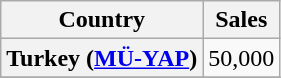<table class="wikitable plainrowheaders">
<tr>
<th scope="col">Country</th>
<th scope="col">Sales</th>
</tr>
<tr>
<th scope="row">Turkey (<a href='#'>MÜ-YAP</a>)</th>
<td>50,000</td>
</tr>
<tr>
</tr>
</table>
